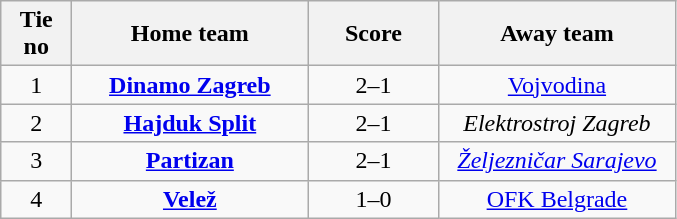<table class="wikitable" style="text-align: center">
<tr>
<th width=40>Tie no</th>
<th width=150>Home team</th>
<th width=80>Score</th>
<th width=150>Away team</th>
</tr>
<tr>
<td>1</td>
<td><strong><a href='#'>Dinamo Zagreb</a></strong></td>
<td>2–1</td>
<td><a href='#'>Vojvodina</a></td>
</tr>
<tr>
<td>2</td>
<td><strong><a href='#'>Hajduk Split</a></strong></td>
<td>2–1</td>
<td><em>Elektrostroj Zagreb</em></td>
</tr>
<tr>
<td>3</td>
<td><strong><a href='#'>Partizan</a></strong></td>
<td>2–1</td>
<td><em><a href='#'>Željezničar Sarajevo</a></em></td>
</tr>
<tr>
<td>4</td>
<td><strong><a href='#'>Velež</a></strong></td>
<td>1–0</td>
<td><a href='#'>OFK Belgrade</a></td>
</tr>
</table>
